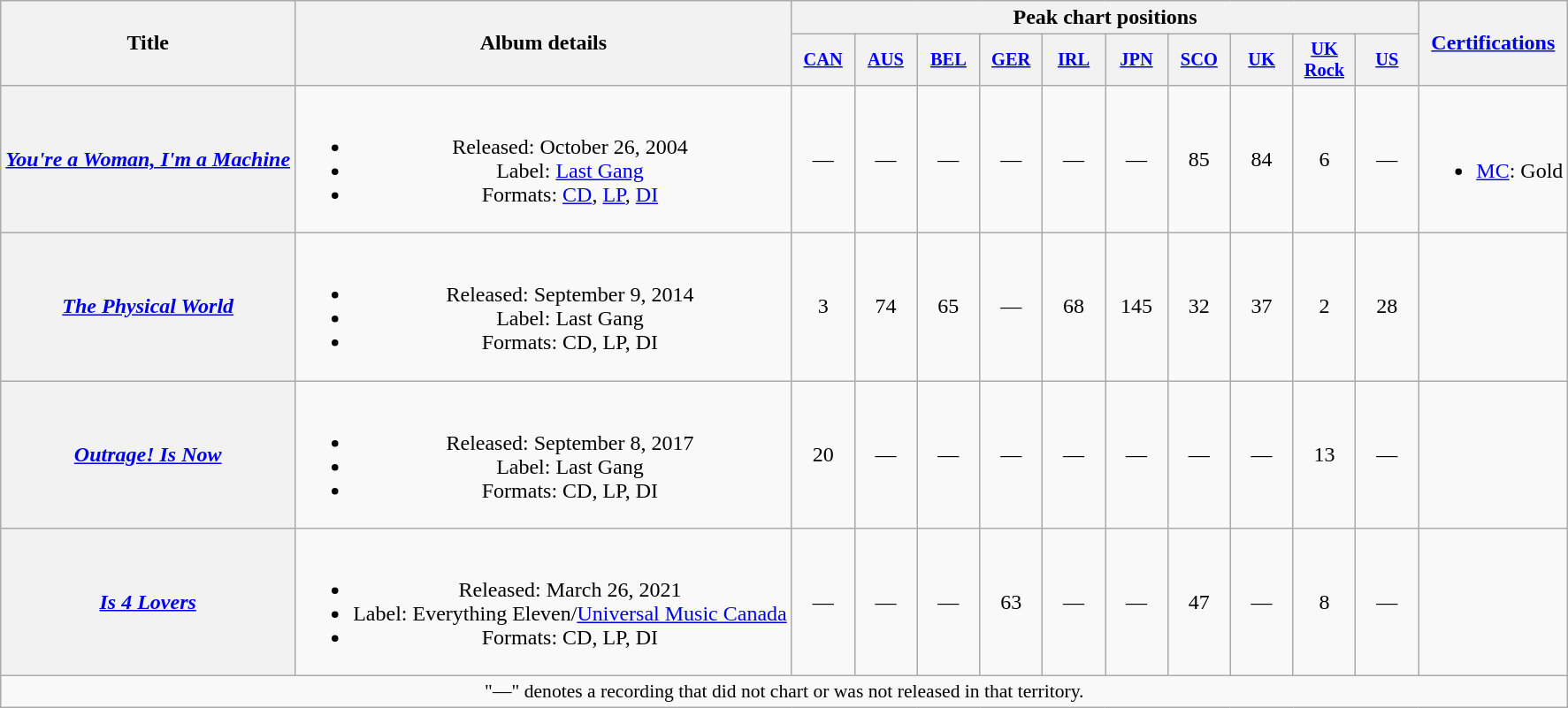<table class="wikitable plainrowheaders" style="text-align:center;">
<tr>
<th scope="col" rowspan="2">Title</th>
<th scope="col" rowspan="2">Album details</th>
<th scope="col" colspan="10">Peak chart positions</th>
<th scope="col" rowspan="2"><a href='#'>Certifications</a></th>
</tr>
<tr>
<th scope="col" style="width:3em;font-size:85%;"><a href='#'>CAN</a><br></th>
<th scope="col" style="width:3em;font-size:85%;"><a href='#'>AUS</a><br></th>
<th scope="col" style="width:3em;font-size:85%;"><a href='#'>BEL</a><br></th>
<th scope="col" style="width:3em;font-size:85%;"><a href='#'>GER</a><br></th>
<th scope="col" style="width:3em;font-size:85%;"><a href='#'>IRL</a><br></th>
<th scope="col" style="width:3em;font-size:85%;"><a href='#'>JPN</a><br></th>
<th scope="col" style="width:3em;font-size:85%;"><a href='#'>SCO</a><br></th>
<th scope="col" style="width:3em;font-size:85%;"><a href='#'>UK</a><br></th>
<th scope="col" style="width:3em;font-size:85%;"><a href='#'>UK<br>Rock</a><br></th>
<th scope="col" style="width:3em;font-size:85%;"><a href='#'>US</a><br></th>
</tr>
<tr>
<th scope="row"><em><a href='#'>You're a Woman, I'm a Machine</a></em></th>
<td><br><ul><li>Released: October 26, 2004</li><li>Label: <a href='#'>Last Gang</a></li><li>Formats: <a href='#'>CD</a>, <a href='#'>LP</a>, <a href='#'>DI</a></li></ul></td>
<td>—</td>
<td>—</td>
<td>—</td>
<td>—</td>
<td>—</td>
<td>—</td>
<td>85</td>
<td>84</td>
<td>6</td>
<td>—</td>
<td><br><ul><li><a href='#'>MC</a>: Gold</li></ul></td>
</tr>
<tr>
<th scope="row"><em><a href='#'>The Physical World</a></em></th>
<td><br><ul><li>Released: September 9, 2014</li><li>Label: Last Gang</li><li>Formats: CD, LP, DI</li></ul></td>
<td>3</td>
<td>74</td>
<td>65</td>
<td>—</td>
<td>68</td>
<td>145</td>
<td>32</td>
<td>37</td>
<td>2</td>
<td>28</td>
<td></td>
</tr>
<tr>
<th scope="row"><em><a href='#'>Outrage! Is Now</a></em></th>
<td><br><ul><li>Released: September 8, 2017</li><li>Label: Last Gang</li><li>Formats: CD, LP, DI</li></ul></td>
<td>20</td>
<td>—</td>
<td>—</td>
<td>—</td>
<td>—</td>
<td>—</td>
<td>—</td>
<td>—</td>
<td>13</td>
<td>—</td>
<td></td>
</tr>
<tr>
<th scope="row"><em><a href='#'>Is 4 Lovers</a></em></th>
<td><br><ul><li>Released: March 26, 2021</li><li>Label: Everything Eleven/<a href='#'>Universal Music Canada</a></li><li>Formats: CD, LP, DI</li></ul></td>
<td>—</td>
<td>—</td>
<td>—</td>
<td>63</td>
<td>—</td>
<td>—</td>
<td>47</td>
<td>—</td>
<td>8</td>
<td>—</td>
<td></td>
</tr>
<tr>
<td colspan="16" style="font-size:90%">"—" denotes a recording that did not chart or was not released in that territory.</td>
</tr>
</table>
